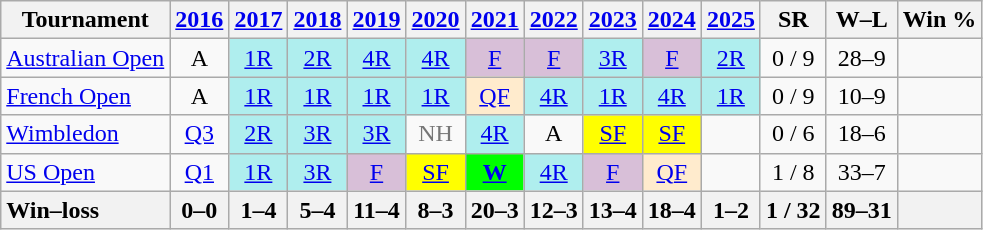<table class=wikitable style=text-align:center;font-size:100%>
<tr>
<th>Tournament</th>
<th><a href='#'>2016</a></th>
<th><a href='#'>2017</a></th>
<th><a href='#'>2018</a></th>
<th><a href='#'>2019</a></th>
<th><a href='#'>2020</a></th>
<th><a href='#'>2021</a></th>
<th><a href='#'>2022</a></th>
<th><a href='#'>2023</a></th>
<th><a href='#'>2024</a></th>
<th><a href='#'>2025</a></th>
<th>SR</th>
<th>W–L</th>
<th>Win %</th>
</tr>
<tr>
<td align=left><a href='#'>Australian Open</a></td>
<td>A</td>
<td bgcolor=afeeee><a href='#'>1R</a></td>
<td bgcolor=afeeee><a href='#'>2R</a></td>
<td bgcolor=afeeee><a href='#'>4R</a></td>
<td bgcolor=afeeee><a href='#'>4R</a></td>
<td style="background:thistle;"><a href='#'>F</a></td>
<td style="background:thistle;"><a href='#'>F</a></td>
<td bgcolor=afeeee><a href='#'>3R</a></td>
<td style="background:thistle;"><a href='#'>F</a></td>
<td bgcolor=afeeee><a href='#'>2R</a></td>
<td>0 / 9</td>
<td>28–9</td>
<td></td>
</tr>
<tr>
<td align=left><a href='#'>French Open</a></td>
<td>A</td>
<td bgcolor=afeeee><a href='#'>1R</a></td>
<td bgcolor=afeeee><a href='#'>1R</a></td>
<td bgcolor=afeeee><a href='#'>1R</a></td>
<td bgcolor=afeeee><a href='#'>1R</a></td>
<td bgcolor=ffebcd><a href='#'>QF</a></td>
<td bgcolor=afeeee><a href='#'>4R</a></td>
<td bgcolor=afeeee><a href='#'>1R</a></td>
<td bgcolor=afeeee><a href='#'>4R</a></td>
<td bgcolor=afeeee><a href='#'>1R</a></td>
<td>0 / 9</td>
<td>10–9</td>
<td></td>
</tr>
<tr>
<td align=left><a href='#'>Wimbledon</a></td>
<td><a href='#'>Q3</a></td>
<td bgcolor=afeeee><a href='#'>2R</a></td>
<td bgcolor=afeeee><a href='#'>3R</a></td>
<td bgcolor=afeeee><a href='#'>3R</a></td>
<td style="color:#767676;">NH</td>
<td bgcolor=afeeee><a href='#'>4R</a></td>
<td>A</td>
<td bgcolor=yellow><a href='#'>SF</a></td>
<td bgcolor=yellow><a href='#'>SF</a></td>
<td></td>
<td>0 / 6</td>
<td>18–6</td>
<td></td>
</tr>
<tr>
<td align=left><a href='#'>US Open</a></td>
<td><a href='#'>Q1</a></td>
<td bgcolor=afeeee><a href='#'>1R</a></td>
<td bgcolor=afeeee><a href='#'>3R</a></td>
<td style="background:thistle;"><a href='#'>F</a></td>
<td bgcolor=yellow><a href='#'>SF</a></td>
<td style="background:lime;"><strong><a href='#'>W</a></strong></td>
<td bgcolor=afeeee><a href='#'>4R</a></td>
<td style="background:thistle;"><a href='#'>F</a></td>
<td style="background:#ffebcd;"><a href='#'>QF</a></td>
<td></td>
<td>1 / 8</td>
<td>33–7</td>
<td></td>
</tr>
<tr>
<th style="text-align:left;">Win–loss</th>
<th>0–0</th>
<th>1–4</th>
<th>5–4</th>
<th>11–4</th>
<th>8–3</th>
<th>20–3</th>
<th>12–3</th>
<th>13–4</th>
<th>18–4</th>
<th>1–2</th>
<th>1 / 32</th>
<th>89–31</th>
<th></th>
</tr>
</table>
